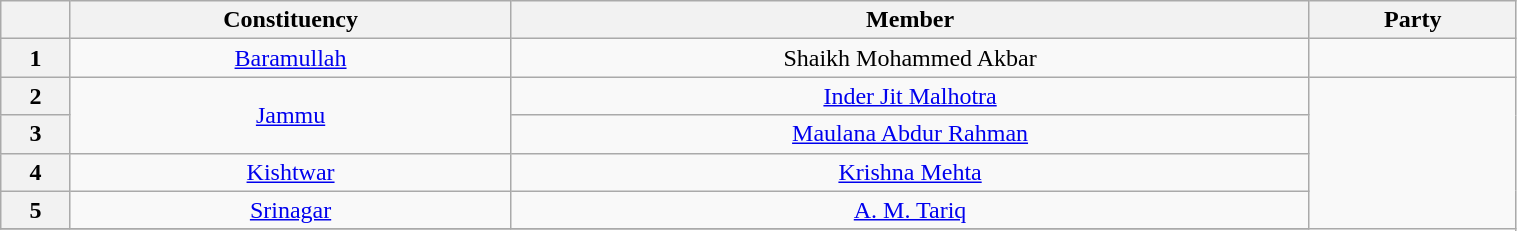<table class="wikitable sortable" style="width:80%; text-align:center">
<tr>
<th></th>
<th>Constituency</th>
<th>Member</th>
<th colspan="2" scope="col">Party</th>
</tr>
<tr>
<th>1</th>
<td><a href='#'>Baramullah</a></td>
<td>Shaikh Mohammed Akbar</td>
<td></td>
</tr>
<tr>
<th>2</th>
<td rowspan=2><a href='#'>Jammu</a></td>
<td><a href='#'>Inder Jit Malhotra</a></td>
</tr>
<tr>
<th>3</th>
<td><a href='#'>Maulana Abdur Rahman</a></td>
</tr>
<tr>
<th>4</th>
<td><a href='#'>Kishtwar</a></td>
<td><a href='#'>Krishna Mehta</a></td>
</tr>
<tr>
<th>5</th>
<td><a href='#'>Srinagar</a></td>
<td><a href='#'>A. M. Tariq</a></td>
</tr>
<tr>
</tr>
</table>
